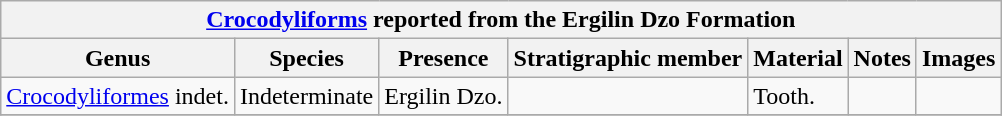<table class="wikitable" align="center">
<tr>
<th colspan="7" align="center"><strong><a href='#'>Crocodyliforms</a> reported from the Ergilin Dzo Formation</strong></th>
</tr>
<tr>
<th>Genus</th>
<th>Species</th>
<th>Presence</th>
<th><strong>Stratigraphic member</strong></th>
<th><strong>Material</strong></th>
<th>Notes</th>
<th>Images</th>
</tr>
<tr>
<td><a href='#'>Crocodyliformes</a> indet.</td>
<td>Indeterminate</td>
<td>Ergilin Dzo.</td>
<td></td>
<td>Tooth.</td>
<td></td>
<td></td>
</tr>
<tr>
</tr>
</table>
